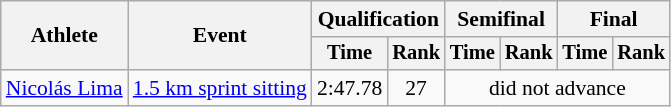<table class="wikitable" style="font-size:90%">
<tr>
<th rowspan="2">Athlete</th>
<th rowspan="2">Event</th>
<th colspan="2">Qualification</th>
<th colspan="2">Semifinal</th>
<th colspan="2">Final</th>
</tr>
<tr style="font-size:95%">
<th>Time</th>
<th>Rank</th>
<th>Time</th>
<th>Rank</th>
<th>Time</th>
<th>Rank</th>
</tr>
<tr align=center>
<td align=left><a href='#'>Nicolás Lima</a></td>
<td align=left><a href='#'>1.5 km sprint sitting</a></td>
<td>2:47.78</td>
<td>27</td>
<td colspan=4>did not advance</td>
</tr>
</table>
